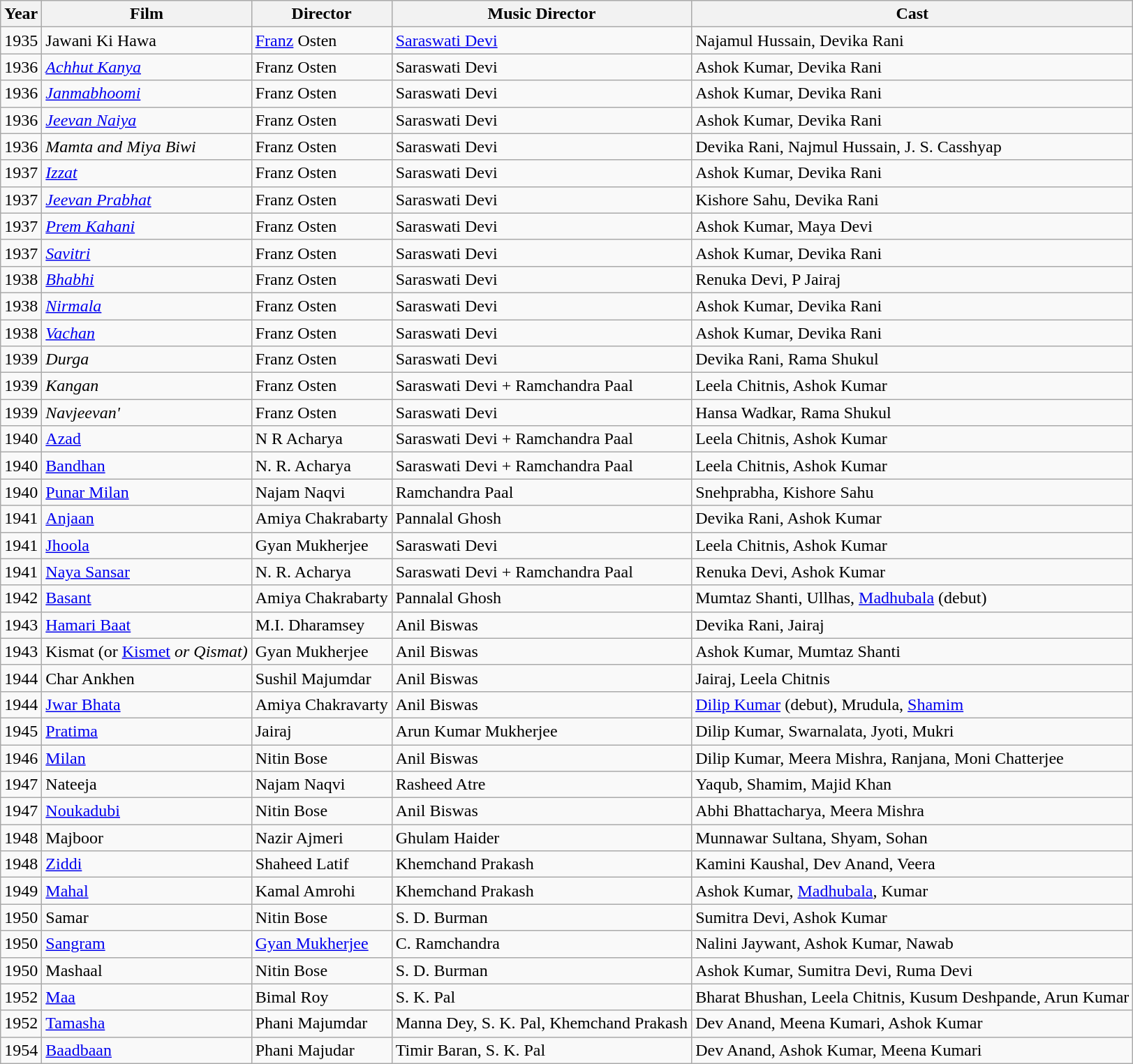<table class="wikitable sortable">
<tr>
<th>Year</th>
<th>Film</th>
<th>Director</th>
<th>Music Director</th>
<th>Cast</th>
</tr>
<tr>
<td>1935</td>
<td>Jawani Ki Hawa</td>
<td><a href='#'>Franz</a> Osten</td>
<td><a href='#'>Saraswati Devi</a></td>
<td>Najamul Hussain, Devika Rani</td>
</tr>
<tr>
<td>1936</td>
<td><em><a href='#'>Achhut Kanya</a></em></td>
<td>Franz Osten</td>
<td>Saraswati Devi</td>
<td>Ashok Kumar, Devika Rani</td>
</tr>
<tr>
<td>1936</td>
<td><em><a href='#'>Janmabhoomi</a></em></td>
<td>Franz Osten</td>
<td>Saraswati Devi</td>
<td>Ashok Kumar, Devika Rani</td>
</tr>
<tr>
<td>1936</td>
<td><em><a href='#'>Jeevan Naiya</a></em></td>
<td>Franz Osten</td>
<td>Saraswati Devi</td>
<td>Ashok Kumar, Devika Rani</td>
</tr>
<tr>
<td>1936</td>
<td><em>Mamta and Miya Biwi</em></td>
<td>Franz Osten</td>
<td>Saraswati Devi</td>
<td>Devika Rani, Najmul Hussain, J. S. Casshyap</td>
</tr>
<tr>
<td>1937</td>
<td><em><a href='#'>Izzat</a></em></td>
<td>Franz Osten</td>
<td>Saraswati Devi</td>
<td>Ashok Kumar, Devika Rani</td>
</tr>
<tr>
<td>1937</td>
<td><em><a href='#'>Jeevan Prabhat</a></em></td>
<td>Franz Osten</td>
<td>Saraswati Devi</td>
<td>Kishore Sahu, Devika Rani</td>
</tr>
<tr>
<td>1937</td>
<td><em><a href='#'>Prem Kahani</a></em></td>
<td>Franz Osten</td>
<td>Saraswati Devi</td>
<td>Ashok Kumar, Maya Devi</td>
</tr>
<tr>
<td>1937</td>
<td><em><a href='#'>Savitri</a></em></td>
<td>Franz Osten</td>
<td>Saraswati Devi</td>
<td>Ashok Kumar, Devika Rani</td>
</tr>
<tr>
<td>1938</td>
<td><em><a href='#'>Bhabhi</a></em></td>
<td>Franz Osten</td>
<td>Saraswati Devi</td>
<td>Renuka Devi, P Jairaj</td>
</tr>
<tr>
<td>1938</td>
<td><em><a href='#'>Nirmala</a></em></td>
<td>Franz Osten</td>
<td>Saraswati Devi</td>
<td>Ashok Kumar, Devika Rani</td>
</tr>
<tr>
<td>1938</td>
<td><em><a href='#'>Vachan</a></em></td>
<td>Franz Osten</td>
<td>Saraswati Devi</td>
<td>Ashok Kumar, Devika Rani</td>
</tr>
<tr>
<td>1939</td>
<td><em>Durga</em></td>
<td>Franz Osten</td>
<td>Saraswati Devi</td>
<td>Devika Rani, Rama Shukul</td>
</tr>
<tr>
<td>1939</td>
<td><em>Kangan</em></td>
<td>Franz Osten</td>
<td>Saraswati Devi + Ramchandra Paal</td>
<td>Leela Chitnis, Ashok Kumar</td>
</tr>
<tr>
<td>1939</td>
<td><em>Navjeevan'</td>
<td>Franz Osten</td>
<td>Saraswati Devi</td>
<td>Hansa Wadkar, Rama Shukul</td>
</tr>
<tr>
<td>1940</td>
<td></em><a href='#'>Azad</a><em></td>
<td>N R Acharya</td>
<td>Saraswati Devi + Ramchandra Paal</td>
<td>Leela Chitnis, Ashok Kumar</td>
</tr>
<tr>
<td>1940</td>
<td></em><a href='#'>Bandhan</a><em></td>
<td>N. R. Acharya</td>
<td>Saraswati Devi + Ramchandra Paal</td>
<td>Leela Chitnis, Ashok Kumar</td>
</tr>
<tr>
<td>1940</td>
<td></em><a href='#'>Punar Milan</a><em></td>
<td>Najam Naqvi</td>
<td>Ramchandra Paal</td>
<td>Snehprabha, Kishore Sahu</td>
</tr>
<tr>
<td>1941</td>
<td></em><a href='#'>Anjaan</a><em></td>
<td>Amiya Chakrabarty</td>
<td>Pannalal Ghosh</td>
<td>Devika Rani, Ashok Kumar</td>
</tr>
<tr>
<td>1941</td>
<td></em><a href='#'>Jhoola</a><em></td>
<td>Gyan Mukherjee</td>
<td>Saraswati Devi</td>
<td>Leela Chitnis, Ashok Kumar</td>
</tr>
<tr>
<td>1941</td>
<td></em><a href='#'>Naya Sansar</a><em></td>
<td>N. R. Acharya</td>
<td>Saraswati Devi + Ramchandra Paal</td>
<td>Renuka Devi, Ashok Kumar</td>
</tr>
<tr>
<td>1942</td>
<td></em><a href='#'>Basant</a><em></td>
<td>Amiya Chakrabarty</td>
<td>Pannalal Ghosh</td>
<td>Mumtaz Shanti, Ullhas, <a href='#'>Madhubala</a> (debut)</td>
</tr>
<tr>
<td>1943</td>
<td></em><a href='#'>Hamari Baat</a><em></td>
<td>M.I. Dharamsey</td>
<td>Anil Biswas</td>
<td>Devika Rani, Jairaj</td>
</tr>
<tr>
<td>1943</td>
<td>Kismat (or </em><a href='#'>Kismet</a><em> or Qismat)</td>
<td>Gyan Mukherjee</td>
<td>Anil Biswas</td>
<td>Ashok Kumar, Mumtaz Shanti</td>
</tr>
<tr>
<td>1944</td>
<td></em>Char Ankhen<em></td>
<td>Sushil Majumdar</td>
<td>Anil Biswas</td>
<td>Jairaj, Leela Chitnis</td>
</tr>
<tr>
<td>1944</td>
<td></em><a href='#'>Jwar Bhata</a><em></td>
<td>Amiya Chakravarty</td>
<td>Anil Biswas</td>
<td><a href='#'>Dilip Kumar</a> (debut), Mrudula, <a href='#'>Shamim</a></td>
</tr>
<tr>
<td>1945</td>
<td></em><a href='#'>Pratima</a><em></td>
<td>Jairaj</td>
<td>Arun Kumar Mukherjee</td>
<td>Dilip Kumar, Swarnalata, Jyoti, Mukri</td>
</tr>
<tr>
<td>1946</td>
<td></em><a href='#'>Milan</a><em></td>
<td>Nitin Bose</td>
<td>Anil Biswas</td>
<td>Dilip Kumar, Meera Mishra, Ranjana, Moni Chatterjee</td>
</tr>
<tr>
<td>1947</td>
<td></em>Nateeja<em></td>
<td>Najam Naqvi</td>
<td>Rasheed Atre</td>
<td>Yaqub, Shamim, Majid Khan</td>
</tr>
<tr>
<td>1947</td>
<td></em><a href='#'>Noukadubi</a><em></td>
<td>Nitin Bose</td>
<td>Anil Biswas</td>
<td>Abhi Bhattacharya, Meera Mishra</td>
</tr>
<tr>
<td>1948</td>
<td></em>Majboor<em></td>
<td>Nazir Ajmeri</td>
<td>Ghulam Haider</td>
<td>Munnawar Sultana, Shyam, Sohan</td>
</tr>
<tr>
<td>1948</td>
<td></em><a href='#'>Ziddi</a><em></td>
<td>Shaheed Latif</td>
<td>Khemchand Prakash</td>
<td>Kamini Kaushal, Dev Anand, Veera</td>
</tr>
<tr>
<td>1949</td>
<td></em><a href='#'>Mahal</a><em></td>
<td>Kamal Amrohi</td>
<td>Khemchand Prakash</td>
<td>Ashok Kumar, <a href='#'>Madhubala</a>, Kumar</td>
</tr>
<tr>
<td>1950</td>
<td></em>Samar<em></td>
<td>Nitin Bose</td>
<td>S. D. Burman</td>
<td>Sumitra Devi, Ashok Kumar</td>
</tr>
<tr>
<td>1950</td>
<td></em><a href='#'>Sangram</a><em></td>
<td><a href='#'>Gyan Mukherjee</a></td>
<td>C. Ramchandra</td>
<td>Nalini Jaywant, Ashok Kumar, Nawab</td>
</tr>
<tr>
<td>1950</td>
<td></em>Mashaal<em></td>
<td>Nitin Bose</td>
<td>S. D. Burman</td>
<td>Ashok Kumar, Sumitra Devi, Ruma Devi</td>
</tr>
<tr>
<td>1952</td>
<td></em><a href='#'>Maa</a><em></td>
<td>Bimal Roy</td>
<td>S. K. Pal</td>
<td>Bharat Bhushan, Leela Chitnis, Kusum Deshpande, Arun Kumar</td>
</tr>
<tr>
<td>1952</td>
<td></em><a href='#'>Tamasha</a><em></td>
<td>Phani Majumdar</td>
<td>Manna Dey, S. K. Pal, Khemchand Prakash</td>
<td>Dev Anand, Meena Kumari, Ashok Kumar</td>
</tr>
<tr>
<td>1954</td>
<td></em><a href='#'>Baadbaan</a><em></td>
<td>Phani Majudar</td>
<td>Timir Baran, S. K. Pal</td>
<td>Dev Anand, Ashok Kumar, Meena Kumari</td>
</tr>
</table>
